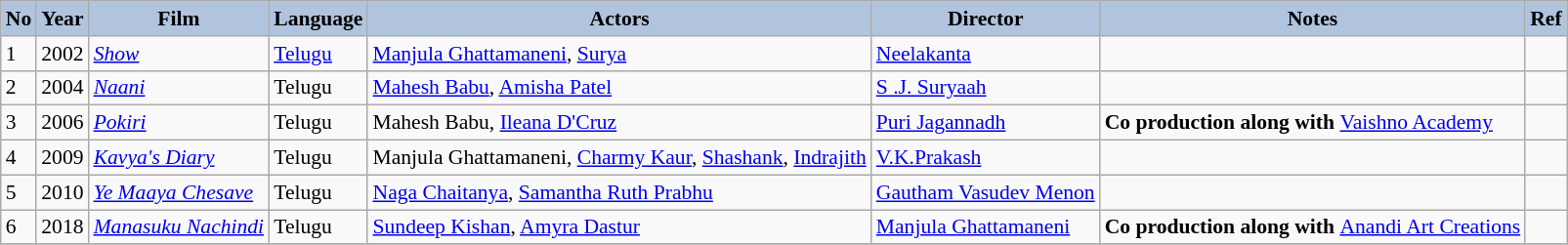<table class="wikitable" style="font-size:90%">
<tr style="text-align:center;">
<th style="text-align:center; background:#b0c4de;">No</th>
<th style="text-align:center; background:#b0c4de;">Year</th>
<th style="text-align:center; background:#b0c4de;">Film</th>
<th style="text-align:center; background:#b0c4de;">Language</th>
<th style="text-align:center; background:#b0c4de;">Actors</th>
<th style="text-align:center; background:#b0c4de;">Director</th>
<th style="text-align:center; background:#b0c4de;">Notes</th>
<th style="text-align:center; background:#b0c4de;">Ref</th>
</tr>
<tr>
<td>1</td>
<td>2002</td>
<td><em><a href='#'>Show</a></em></td>
<td><a href='#'>Telugu</a></td>
<td><a href='#'>Manjula Ghattamaneni</a>, <a href='#'>Surya</a></td>
<td><a href='#'>Neelakanta</a></td>
<td></td>
<td></td>
</tr>
<tr>
<td>2</td>
<td>2004</td>
<td><em><a href='#'>Naani</a></em></td>
<td>Telugu</td>
<td><a href='#'>Mahesh Babu</a>, <a href='#'>Amisha Patel</a></td>
<td><a href='#'>S .J. Suryaah</a></td>
<td></td>
<td></td>
</tr>
<tr>
<td>3</td>
<td>2006</td>
<td><em><a href='#'>Pokiri</a></em></td>
<td>Telugu</td>
<td>Mahesh Babu, <a href='#'>Ileana D'Cruz</a></td>
<td><a href='#'>Puri Jagannadh</a></td>
<td><strong> Co production along with </strong> <a href='#'>Vaishno Academy</a></td>
<td></td>
</tr>
<tr>
<td>4</td>
<td>2009</td>
<td><em><a href='#'>Kavya's Diary</a></em></td>
<td>Telugu</td>
<td>Manjula Ghattamaneni, <a href='#'>Charmy Kaur</a>, <a href='#'>Shashank</a>, <a href='#'>Indrajith</a></td>
<td><a href='#'>V.K.Prakash</a></td>
<td></td>
<td></td>
</tr>
<tr>
<td>5</td>
<td>2010</td>
<td><em><a href='#'>Ye Maaya Chesave</a></em></td>
<td>Telugu</td>
<td><a href='#'>Naga Chaitanya</a>, <a href='#'>Samantha Ruth Prabhu</a></td>
<td><a href='#'>Gautham Vasudev Menon</a></td>
<td></td>
<td></td>
</tr>
<tr>
<td>6</td>
<td>2018</td>
<td><em><a href='#'>Manasuku Nachindi</a></em></td>
<td>Telugu</td>
<td><a href='#'>Sundeep Kishan</a>, <a href='#'>Amyra Dastur</a></td>
<td><a href='#'>Manjula Ghattamaneni</a></td>
<td><strong> Co production along with </strong> <a href='#'>Anandi Art Creations</a></td>
<td></td>
</tr>
<tr>
</tr>
</table>
